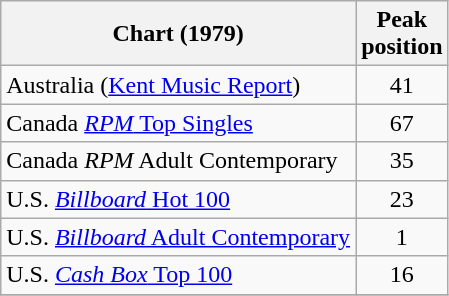<table class="wikitable sortable">
<tr>
<th>Chart (1979)</th>
<th>Peak<br>position</th>
</tr>
<tr>
<td scope="row">Australia (<a href='#'>Kent Music Report</a>)</td>
<td style="text-align:center;">41</td>
</tr>
<tr>
<td>Canada <a href='#'><em>RPM</em> Top Singles</a></td>
<td style="text-align:center;">67</td>
</tr>
<tr>
<td>Canada <em>RPM</em> Adult Contemporary</td>
<td style="text-align:center;">35</td>
</tr>
<tr>
<td>U.S. <a href='#'><em>Billboard</em> Hot 100</a></td>
<td style="text-align:center;">23</td>
</tr>
<tr>
<td>U.S. <a href='#'><em>Billboard</em> Adult Contemporary</a></td>
<td style="text-align:center;">1</td>
</tr>
<tr>
<td>U.S. <a href='#'><em>Cash Box</em> Top 100</a></td>
<td align="center">16</td>
</tr>
<tr>
</tr>
</table>
